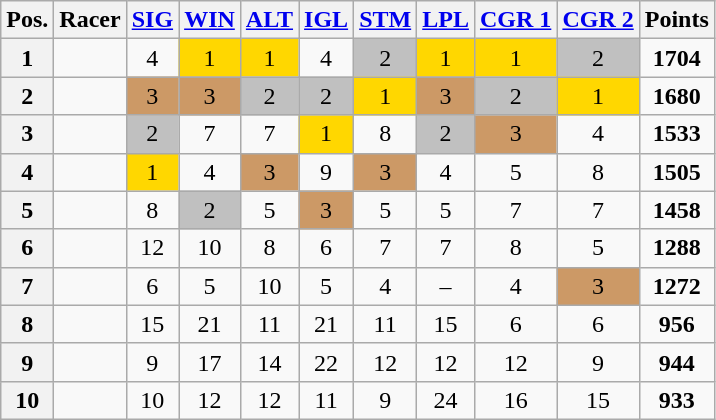<table class="wikitable sortable plainrowheaders" style="text-align:center">
<tr>
<th scope="col">Pos.</th>
<th scope="col">Racer</th>
<th scope="col"> <a href='#'>SIG</a></th>
<th scope="col"> <a href='#'>WIN</a></th>
<th scope="col"> <a href='#'>ALT</a></th>
<th scope="col"> <a href='#'>IGL</a></th>
<th scope="col"> <a href='#'>STM</a></th>
<th scope="col"> <a href='#'>LPL</a></th>
<th scope="col"> <a href='#'>CGR 1</a></th>
<th> <a href='#'>CGR 2</a></th>
<th><strong>Points</strong></th>
</tr>
<tr>
<th style="text-align:center;">1</th>
<td align="left"></td>
<td>4</td>
<td style="background:gold;">1</td>
<td style="background:gold;">1</td>
<td>4</td>
<td style="background:silver;">2</td>
<td style="background:gold;">1</td>
<td style="background:gold;">1</td>
<td style="background:silver;">2</td>
<td><strong>1704</strong></td>
</tr>
<tr>
<th>2</th>
<td align="left"></td>
<td style="background:#c96;">3</td>
<td style="background:#c96;">3</td>
<td style="background:silver;">2</td>
<td style="background:silver;">2</td>
<td style="background:gold;">1</td>
<td style="background:#c96;">3</td>
<td style="background:silver;">2</td>
<td style="background:gold;">1</td>
<td><strong>1680</strong></td>
</tr>
<tr>
<th>3</th>
<td align="left"></td>
<td style="background:silver;">2</td>
<td>7</td>
<td>7</td>
<td style="background:gold;">1</td>
<td>8</td>
<td style="background:silver;">2</td>
<td style="background:#c96;">3</td>
<td>4</td>
<td><strong>1533</strong></td>
</tr>
<tr>
<th>4</th>
<td align="left"></td>
<td style="background:gold;">1</td>
<td>4</td>
<td style="background:#c96;">3</td>
<td>9</td>
<td style="background:#c96;">3</td>
<td>4</td>
<td>5</td>
<td>8</td>
<td><strong>1505</strong></td>
</tr>
<tr>
<th>5</th>
<td align="left"></td>
<td>8</td>
<td style="background:silver;">2</td>
<td>5</td>
<td style="background:#c96;">3</td>
<td>5</td>
<td>5</td>
<td>7</td>
<td>7</td>
<td><strong>1458</strong></td>
</tr>
<tr>
<th>6</th>
<td align="left"></td>
<td>12</td>
<td>10</td>
<td>8</td>
<td>6</td>
<td>7</td>
<td>7</td>
<td>8</td>
<td>5</td>
<td><strong>1288</strong></td>
</tr>
<tr>
<th>7</th>
<td align="left"></td>
<td>6</td>
<td>5</td>
<td>10</td>
<td>5</td>
<td>4</td>
<td>–</td>
<td>4</td>
<td style="background:#c96;">3</td>
<td><strong>1272</strong></td>
</tr>
<tr>
<th>8</th>
<td align="left"></td>
<td>15</td>
<td>21</td>
<td>11</td>
<td>21</td>
<td>11</td>
<td>15</td>
<td>6</td>
<td>6</td>
<td><strong>956</strong></td>
</tr>
<tr>
<th>9</th>
<td align="left"></td>
<td>9</td>
<td>17</td>
<td>14</td>
<td>22</td>
<td>12</td>
<td>12</td>
<td>12</td>
<td>9</td>
<td><strong>944</strong></td>
</tr>
<tr>
<th>10</th>
<td align="left"></td>
<td>10</td>
<td>12</td>
<td>12</td>
<td>11</td>
<td>9</td>
<td>24</td>
<td>16</td>
<td>15</td>
<td><strong>933</strong></td>
</tr>
</table>
